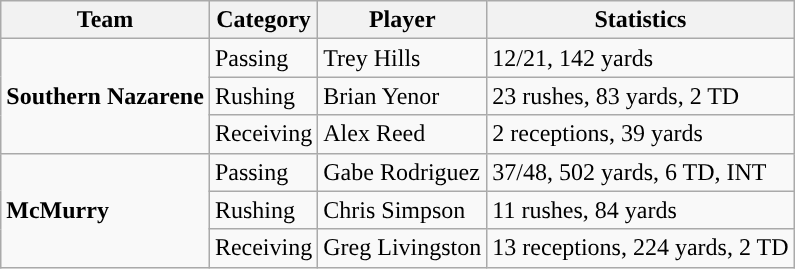<table class="wikitable" style="float: left;">
<tr>
<th>Team</th>
<th>Category</th>
<th>Player</th>
<th>Statistics</th>
</tr>
<tr>
<td rowspan=3><strong>Southern Nazarene</strong></td>
<td>Passing</td>
<td>Trey Hills</td>
<td>12/21, 142 yards</td>
</tr>
<tr>
<td>Rushing</td>
<td>Brian Yenor</td>
<td>23 rushes, 83 yards, 2 TD</td>
</tr>
<tr>
<td>Receiving</td>
<td>Alex Reed</td>
<td>2 receptions, 39 yards</td>
</tr>
<tr>
<td rowspan=3><strong>McMurry</strong></td>
<td>Passing</td>
<td>Gabe Rodriguez</td>
<td>37/48, 502 yards, 6 TD, INT</td>
</tr>
<tr>
<td>Rushing</td>
<td>Chris Simpson</td>
<td>11 rushes, 84 yards</td>
</tr>
<tr>
<td>Receiving</td>
<td>Greg Livingston</td>
<td>13 receptions, 224 yards, 2 TD</td>
</tr>
</table>
